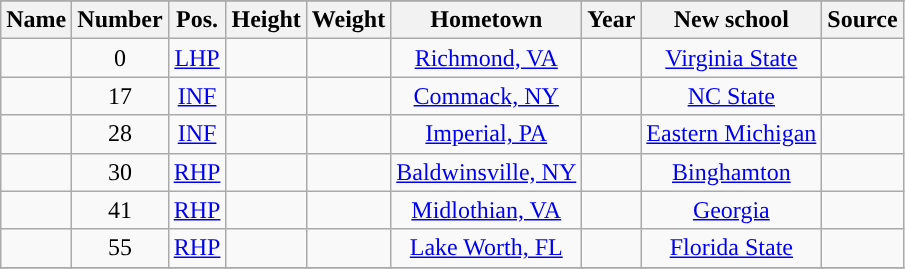<table class="wikitable sortable" style="text-align: center">
<tr>
</tr>
<tr>
<th>Name</th>
<th>Number</th>
<th>Pos.</th>
<th>Height</th>
<th>Weight</th>
<th>Hometown</th>
<th>Year</th>
<th>New school</th>
<th>Source</th>
</tr>
<tr>
<td></td>
<td>0</td>
<td><a href='#'>LHP</a></td>
<td></td>
<td></td>
<td><a href='#'>Richmond, VA</a></td>
<td></td>
<td><a href='#'>Virginia State</a></td>
<td></td>
</tr>
<tr>
<td></td>
<td>17</td>
<td><a href='#'>INF</a></td>
<td></td>
<td></td>
<td><a href='#'>Commack, NY</a></td>
<td></td>
<td><a href='#'>NC State</a></td>
<td></td>
</tr>
<tr>
<td></td>
<td>28</td>
<td><a href='#'>INF</a></td>
<td></td>
<td></td>
<td><a href='#'>Imperial, PA</a></td>
<td></td>
<td><a href='#'>Eastern Michigan</a></td>
<td></td>
</tr>
<tr>
<td></td>
<td>30</td>
<td><a href='#'>RHP</a></td>
<td></td>
<td></td>
<td><a href='#'>Baldwinsville, NY</a></td>
<td></td>
<td><a href='#'>Binghamton</a></td>
<td></td>
</tr>
<tr>
<td></td>
<td>41</td>
<td><a href='#'>RHP</a></td>
<td></td>
<td></td>
<td><a href='#'>Midlothian, VA</a></td>
<td></td>
<td><a href='#'>Georgia</a></td>
<td></td>
</tr>
<tr>
<td></td>
<td>55</td>
<td><a href='#'>RHP</a></td>
<td></td>
<td></td>
<td><a href='#'>Lake Worth, FL</a></td>
<td></td>
<td><a href='#'>Florida State</a></td>
<td></td>
</tr>
<tr>
</tr>
</table>
